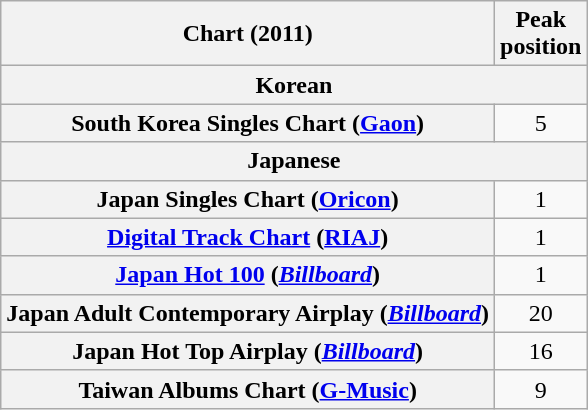<table class="wikitable sortable plainrowheaders">
<tr>
<th scope="col">Chart (2011)</th>
<th scope="col">Peak<br>position</th>
</tr>
<tr>
<th colspan="2">Korean</th>
</tr>
<tr>
<th scope="row">South Korea Singles Chart (<a href='#'>Gaon</a>)</th>
<td align="center">5</td>
</tr>
<tr>
<th colspan="2">Japanese</th>
</tr>
<tr>
<th scope="row">Japan Singles Chart (<a href='#'>Oricon</a>)</th>
<td align="center">1</td>
</tr>
<tr>
<th scope="row"><a href='#'>Digital Track Chart</a> (<a href='#'>RIAJ</a>)</th>
<td align="center">1</td>
</tr>
<tr>
<th scope="row"><a href='#'>Japan Hot 100</a> (<em><a href='#'>Billboard</a></em>)</th>
<td align="center">1</td>
</tr>
<tr>
<th scope="row">Japan Adult Contemporary Airplay (<em><a href='#'>Billboard</a></em>)</th>
<td align="center">20</td>
</tr>
<tr>
<th scope="row">Japan Hot Top Airplay (<em><a href='#'>Billboard</a></em>)</th>
<td align="center">16</td>
</tr>
<tr>
<th scope="row">Taiwan Albums Chart (<a href='#'>G-Music</a>)</th>
<td align="center">9</td>
</tr>
</table>
